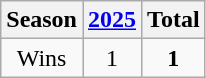<table class="wikitable">
<tr>
<th>Season</th>
<th><a href='#'>2025</a></th>
<th>Total</th>
</tr>
<tr align=center>
<td>Wins</td>
<td>1</td>
<td><strong>1</strong></td>
</tr>
</table>
